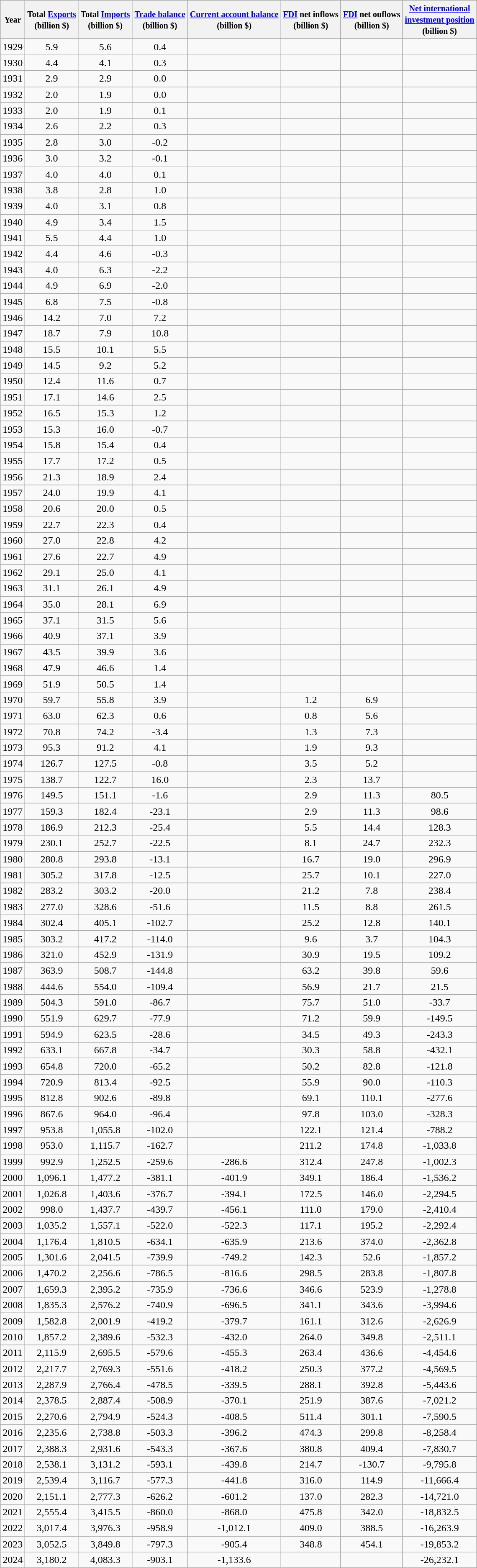<table class="wikitable sortable sticky-header" style="text-align:center;">
<tr>
<th><small>Year</small></th>
<th><small>Total <a href='#'>Exports</a><br> (billion $)</small></th>
<th><small>Total <a href='#'>Imports</a><br> (billion $)</small></th>
<th><small><a href='#'>Trade balance</a><br>(billion $)</small></th>
<th><small><a href='#'>Current account balance</a><br>(billion $)</small></th>
<th><small><a href='#'>FDI</a> net inflows<br>(billion $)</small></th>
<th><small><a href='#'>FDI</a> net ouflows<br>(billion $)</small></th>
<th><small><a href='#'>Net international</a><br><a href='#'>investment position</a><br>(billion $)</small></th>
</tr>
<tr>
<td>1929</td>
<td>5.9</td>
<td>5.6</td>
<td>0.4</td>
<td></td>
<td></td>
<td></td>
<td></td>
</tr>
<tr>
<td>1930</td>
<td>4.4</td>
<td>4.1</td>
<td>0.3</td>
<td></td>
<td></td>
<td></td>
<td></td>
</tr>
<tr>
<td>1931</td>
<td>2.9</td>
<td>2.9</td>
<td>0.0</td>
<td></td>
<td></td>
<td></td>
<td></td>
</tr>
<tr>
<td>1932</td>
<td>2.0</td>
<td>1.9</td>
<td>0.0</td>
<td></td>
<td></td>
<td></td>
<td></td>
</tr>
<tr>
<td>1933</td>
<td>2.0</td>
<td>1.9</td>
<td>0.1</td>
<td></td>
<td></td>
<td></td>
<td></td>
</tr>
<tr>
<td>1934</td>
<td>2.6</td>
<td>2.2</td>
<td>0.3</td>
<td></td>
<td></td>
<td></td>
<td></td>
</tr>
<tr>
<td>1935</td>
<td>2.8</td>
<td>3.0</td>
<td>-0.2</td>
<td></td>
<td></td>
<td></td>
<td></td>
</tr>
<tr>
<td>1936</td>
<td>3.0</td>
<td>3.2</td>
<td>-0.1</td>
<td></td>
<td></td>
<td></td>
<td></td>
</tr>
<tr>
<td>1937</td>
<td>4.0</td>
<td>4.0</td>
<td>0.1</td>
<td></td>
<td></td>
<td></td>
<td></td>
</tr>
<tr>
<td>1938</td>
<td>3.8</td>
<td>2.8</td>
<td>1.0</td>
<td></td>
<td></td>
<td></td>
<td></td>
</tr>
<tr>
<td>1939</td>
<td>4.0</td>
<td>3.1</td>
<td>0.8</td>
<td></td>
<td></td>
<td></td>
<td></td>
</tr>
<tr>
<td>1940</td>
<td>4.9</td>
<td>3.4</td>
<td>1.5</td>
<td></td>
<td></td>
<td></td>
<td></td>
</tr>
<tr>
<td>1941</td>
<td>5.5</td>
<td>4.4</td>
<td>1.0</td>
<td></td>
<td></td>
<td></td>
<td></td>
</tr>
<tr>
<td>1942</td>
<td>4.4</td>
<td>4.6</td>
<td>-0.3</td>
<td></td>
<td></td>
<td></td>
<td></td>
</tr>
<tr>
<td>1943</td>
<td>4.0</td>
<td>6.3</td>
<td>-2.2</td>
<td></td>
<td></td>
<td></td>
<td></td>
</tr>
<tr>
<td>1944</td>
<td>4.9</td>
<td>6.9</td>
<td>-2.0</td>
<td></td>
<td></td>
<td></td>
<td></td>
</tr>
<tr>
<td>1945</td>
<td>6.8</td>
<td>7.5</td>
<td>-0.8</td>
<td></td>
<td></td>
<td></td>
<td></td>
</tr>
<tr>
<td>1946</td>
<td>14.2</td>
<td>7.0</td>
<td>7.2</td>
<td></td>
<td></td>
<td></td>
<td></td>
</tr>
<tr>
<td>1947</td>
<td>18.7</td>
<td>7.9</td>
<td>10.8</td>
<td></td>
<td></td>
<td></td>
<td></td>
</tr>
<tr>
<td>1948</td>
<td>15.5</td>
<td>10.1</td>
<td>5.5</td>
<td></td>
<td></td>
<td></td>
<td></td>
</tr>
<tr>
<td>1949</td>
<td>14.5</td>
<td>9.2</td>
<td>5.2</td>
<td></td>
<td></td>
<td></td>
<td></td>
</tr>
<tr>
<td>1950</td>
<td>12.4</td>
<td>11.6</td>
<td>0.7</td>
<td></td>
<td></td>
<td></td>
<td></td>
</tr>
<tr>
<td>1951</td>
<td>17.1</td>
<td>14.6</td>
<td>2.5</td>
<td></td>
<td></td>
<td></td>
<td></td>
</tr>
<tr>
<td>1952</td>
<td>16.5</td>
<td>15.3</td>
<td>1.2</td>
<td></td>
<td></td>
<td></td>
<td></td>
</tr>
<tr>
<td>1953</td>
<td>15.3</td>
<td>16.0</td>
<td>-0.7</td>
<td></td>
<td></td>
<td></td>
<td></td>
</tr>
<tr>
<td>1954</td>
<td>15.8</td>
<td>15.4</td>
<td>0.4</td>
<td></td>
<td></td>
<td></td>
<td></td>
</tr>
<tr>
<td>1955</td>
<td>17.7</td>
<td>17.2</td>
<td>0.5</td>
<td></td>
<td></td>
<td></td>
<td></td>
</tr>
<tr>
<td>1956</td>
<td>21.3</td>
<td>18.9</td>
<td>2.4</td>
<td></td>
<td></td>
<td></td>
<td></td>
</tr>
<tr>
<td>1957</td>
<td>24.0</td>
<td>19.9</td>
<td>4.1</td>
<td></td>
<td></td>
<td></td>
<td></td>
</tr>
<tr>
<td>1958</td>
<td>20.6</td>
<td>20.0</td>
<td>0.5</td>
<td></td>
<td></td>
<td></td>
<td></td>
</tr>
<tr>
<td>1959</td>
<td>22.7</td>
<td>22.3</td>
<td>0.4</td>
<td></td>
<td></td>
<td></td>
<td></td>
</tr>
<tr>
<td>1960</td>
<td>27.0</td>
<td>22.8</td>
<td>4.2</td>
<td></td>
<td></td>
<td></td>
<td></td>
</tr>
<tr>
<td>1961</td>
<td>27.6</td>
<td>22.7</td>
<td>4.9</td>
<td></td>
<td></td>
<td></td>
<td></td>
</tr>
<tr>
<td>1962</td>
<td>29.1</td>
<td>25.0</td>
<td>4.1</td>
<td></td>
<td></td>
<td></td>
<td></td>
</tr>
<tr>
<td>1963</td>
<td>31.1</td>
<td>26.1</td>
<td>4.9</td>
<td></td>
<td></td>
<td></td>
<td></td>
</tr>
<tr>
<td>1964</td>
<td>35.0</td>
<td>28.1</td>
<td>6.9</td>
<td></td>
<td></td>
<td></td>
<td></td>
</tr>
<tr>
<td>1965</td>
<td>37.1</td>
<td>31.5</td>
<td>5.6</td>
<td></td>
<td></td>
<td></td>
<td></td>
</tr>
<tr>
<td>1966</td>
<td>40.9</td>
<td>37.1</td>
<td>3.9</td>
<td></td>
<td></td>
<td></td>
<td></td>
</tr>
<tr>
<td>1967</td>
<td>43.5</td>
<td>39.9</td>
<td>3.6</td>
<td></td>
<td></td>
<td></td>
<td></td>
</tr>
<tr>
<td>1968</td>
<td>47.9</td>
<td>46.6</td>
<td>1.4</td>
<td></td>
<td></td>
<td></td>
<td></td>
</tr>
<tr>
<td>1969</td>
<td>51.9</td>
<td>50.5</td>
<td>1.4</td>
<td></td>
<td></td>
<td></td>
<td></td>
</tr>
<tr>
<td>1970</td>
<td>59.7</td>
<td>55.8</td>
<td>3.9</td>
<td></td>
<td>1.2</td>
<td>6.9</td>
<td></td>
</tr>
<tr>
<td>1971</td>
<td>63.0</td>
<td>62.3</td>
<td>0.6</td>
<td></td>
<td>0.8</td>
<td>5.6</td>
<td></td>
</tr>
<tr>
<td>1972</td>
<td>70.8</td>
<td>74.2</td>
<td>-3.4</td>
<td></td>
<td>1.3</td>
<td>7.3</td>
<td></td>
</tr>
<tr>
<td>1973</td>
<td>95.3</td>
<td>91.2</td>
<td>4.1</td>
<td></td>
<td>1.9</td>
<td>9.3</td>
<td></td>
</tr>
<tr>
<td>1974</td>
<td>126.7</td>
<td>127.5</td>
<td>-0.8</td>
<td></td>
<td>3.5</td>
<td>5.2</td>
<td></td>
</tr>
<tr>
<td>1975</td>
<td>138.7</td>
<td>122.7</td>
<td>16.0</td>
<td></td>
<td>2.3</td>
<td>13.7</td>
<td></td>
</tr>
<tr>
<td>1976</td>
<td>149.5</td>
<td>151.1</td>
<td>-1.6</td>
<td></td>
<td>2.9</td>
<td>11.3</td>
<td>80.5</td>
</tr>
<tr>
<td>1977</td>
<td>159.3</td>
<td>182.4</td>
<td>-23.1</td>
<td></td>
<td>2.9</td>
<td>11.3</td>
<td>98.6</td>
</tr>
<tr>
<td>1978</td>
<td>186.9</td>
<td>212.3</td>
<td>-25.4</td>
<td></td>
<td>5.5</td>
<td>14.4</td>
<td>128.3</td>
</tr>
<tr>
<td>1979</td>
<td>230.1</td>
<td>252.7</td>
<td>-22.5</td>
<td></td>
<td>8.1</td>
<td>24.7</td>
<td>232.3</td>
</tr>
<tr>
<td>1980</td>
<td>280.8</td>
<td>293.8</td>
<td>-13.1</td>
<td></td>
<td>16.7</td>
<td>19.0</td>
<td>296.9</td>
</tr>
<tr>
<td>1981</td>
<td>305.2</td>
<td>317.8</td>
<td>-12.5</td>
<td></td>
<td>25.7</td>
<td>10.1</td>
<td>227.0</td>
</tr>
<tr>
<td>1982</td>
<td>283.2</td>
<td>303.2</td>
<td>-20.0</td>
<td></td>
<td>21.2</td>
<td>7.8</td>
<td>238.4</td>
</tr>
<tr>
<td>1983</td>
<td>277.0</td>
<td>328.6</td>
<td>-51.6</td>
<td></td>
<td>11.5</td>
<td>8.8</td>
<td>261.5</td>
</tr>
<tr>
<td>1984</td>
<td>302.4</td>
<td>405.1</td>
<td>-102.7</td>
<td></td>
<td>25.2</td>
<td>12.8</td>
<td>140.1</td>
</tr>
<tr>
<td>1985</td>
<td>303.2</td>
<td>417.2</td>
<td>-114.0</td>
<td></td>
<td>9.6</td>
<td>3.7</td>
<td>104.3</td>
</tr>
<tr>
<td>1986</td>
<td>321.0</td>
<td>452.9</td>
<td>-131.9</td>
<td></td>
<td>30.9</td>
<td>19.5</td>
<td>109.2</td>
</tr>
<tr>
<td>1987</td>
<td>363.9</td>
<td>508.7</td>
<td>-144.8</td>
<td></td>
<td>63.2</td>
<td>39.8</td>
<td>59.6</td>
</tr>
<tr>
<td>1988</td>
<td>444.6</td>
<td>554.0</td>
<td>-109.4</td>
<td></td>
<td>56.9</td>
<td>21.7</td>
<td>21.5</td>
</tr>
<tr>
<td>1989</td>
<td>504.3</td>
<td>591.0</td>
<td>-86.7</td>
<td></td>
<td>75.7</td>
<td>51.0</td>
<td>-33.7</td>
</tr>
<tr>
<td>1990</td>
<td>551.9</td>
<td>629.7</td>
<td>-77.9</td>
<td></td>
<td>71.2</td>
<td>59.9</td>
<td>-149.5</td>
</tr>
<tr>
<td>1991</td>
<td>594.9</td>
<td>623.5</td>
<td>-28.6</td>
<td></td>
<td>34.5</td>
<td>49.3</td>
<td>-243.3</td>
</tr>
<tr>
<td>1992</td>
<td>633.1</td>
<td>667.8</td>
<td>-34.7</td>
<td></td>
<td>30.3</td>
<td>58.8</td>
<td>-432.1</td>
</tr>
<tr>
<td>1993</td>
<td>654.8</td>
<td>720.0</td>
<td>-65.2</td>
<td></td>
<td>50.2</td>
<td>82.8</td>
<td>-121.8</td>
</tr>
<tr>
<td>1994</td>
<td>720.9</td>
<td>813.4</td>
<td>-92.5</td>
<td></td>
<td>55.9</td>
<td>90.0</td>
<td>-110.3</td>
</tr>
<tr>
<td>1995</td>
<td>812.8</td>
<td>902.6</td>
<td>-89.8</td>
<td></td>
<td>69.1</td>
<td>110.1</td>
<td>-277.6</td>
</tr>
<tr>
<td>1996</td>
<td>867.6</td>
<td>964.0</td>
<td>-96.4</td>
<td></td>
<td>97.8</td>
<td>103.0</td>
<td>-328.3</td>
</tr>
<tr>
<td>1997</td>
<td>953.8</td>
<td>1,055.8</td>
<td>-102.0</td>
<td></td>
<td>122.1</td>
<td>121.4</td>
<td>-788.2</td>
</tr>
<tr>
<td>1998</td>
<td>953.0</td>
<td>1,115.7</td>
<td>-162.7</td>
<td></td>
<td>211.2</td>
<td>174.8</td>
<td>-1,033.8</td>
</tr>
<tr>
<td>1999</td>
<td>992.9</td>
<td>1,252.5</td>
<td>-259.6</td>
<td>-286.6</td>
<td>312.4</td>
<td>247.8</td>
<td>-1,002.3</td>
</tr>
<tr>
<td>2000</td>
<td>1,096.1</td>
<td>1,477.2</td>
<td>-381.1</td>
<td>-401.9</td>
<td>349.1</td>
<td>186.4</td>
<td>-1,536.2</td>
</tr>
<tr>
<td>2001</td>
<td>1,026.8</td>
<td>1,403.6</td>
<td>-376.7</td>
<td>-394.1</td>
<td>172.5</td>
<td>146.0</td>
<td>-2,294.5</td>
</tr>
<tr>
<td>2002</td>
<td>998.0</td>
<td>1,437.7</td>
<td>-439.7</td>
<td>-456.1</td>
<td>111.0</td>
<td>179.0</td>
<td>-2,410.4</td>
</tr>
<tr>
<td>2003</td>
<td>1,035.2</td>
<td>1,557.1</td>
<td>-522.0</td>
<td>-522.3</td>
<td>117.1</td>
<td>195.2</td>
<td>-2,292.4</td>
</tr>
<tr>
<td>2004</td>
<td>1,176.4</td>
<td>1,810.5</td>
<td>-634.1</td>
<td>-635.9</td>
<td>213.6</td>
<td>374.0</td>
<td>-2,362.8</td>
</tr>
<tr>
<td>2005</td>
<td>1,301.6</td>
<td>2,041.5</td>
<td>-739.9</td>
<td>-749.2</td>
<td>142.3</td>
<td>52.6</td>
<td>-1,857.2</td>
</tr>
<tr>
<td>2006</td>
<td>1,470.2</td>
<td>2,256.6</td>
<td>-786.5</td>
<td>-816.6</td>
<td>298.5</td>
<td>283.8</td>
<td>-1,807.8</td>
</tr>
<tr>
<td>2007</td>
<td>1,659.3</td>
<td>2,395.2</td>
<td>-735.9</td>
<td>-736.6</td>
<td>346.6</td>
<td>523.9</td>
<td>-1,278.8</td>
</tr>
<tr>
<td>2008</td>
<td>1,835.3</td>
<td>2,576.2</td>
<td>-740.9</td>
<td>-696.5</td>
<td>341.1</td>
<td>343.6</td>
<td>-3,994.6</td>
</tr>
<tr>
<td>2009</td>
<td>1,582.8</td>
<td>2,001.9</td>
<td>-419.2</td>
<td>-379.7</td>
<td>161.1</td>
<td>312.6</td>
<td>-2,626.9</td>
</tr>
<tr>
<td>2010</td>
<td>1,857.2</td>
<td>2,389.6</td>
<td>-532.3</td>
<td>-432.0</td>
<td>264.0</td>
<td>349.8</td>
<td>-2,511.1</td>
</tr>
<tr>
<td>2011</td>
<td>2,115.9</td>
<td>2,695.5</td>
<td>-579.6</td>
<td>-455.3</td>
<td>263.4</td>
<td>436.6</td>
<td>-4,454.6</td>
</tr>
<tr>
<td>2012</td>
<td>2,217.7</td>
<td>2,769.3</td>
<td>-551.6</td>
<td>-418.2</td>
<td>250.3</td>
<td>377.2</td>
<td>-4,569.5</td>
</tr>
<tr>
<td>2013</td>
<td>2,287.9</td>
<td>2,766.4</td>
<td>-478.5</td>
<td>-339.5</td>
<td>288.1</td>
<td>392.8</td>
<td>-5,443.6</td>
</tr>
<tr>
<td>2014</td>
<td>2,378.5</td>
<td>2,887.4</td>
<td>-508.9</td>
<td>-370.1</td>
<td>251.9</td>
<td>387.6</td>
<td>-7,021.2</td>
</tr>
<tr>
<td>2015</td>
<td>2,270.6</td>
<td>2,794.9</td>
<td>-524.3</td>
<td>-408.5</td>
<td>511.4</td>
<td>301.1</td>
<td>-7,590.5</td>
</tr>
<tr>
<td>2016</td>
<td>2,235.6</td>
<td>2,738.8</td>
<td>-503.3</td>
<td>-396.2</td>
<td>474.3</td>
<td>299.8</td>
<td>-8,258.4</td>
</tr>
<tr>
<td>2017</td>
<td>2,388.3</td>
<td>2,931.6</td>
<td>-543.3</td>
<td>-367.6</td>
<td>380.8</td>
<td>409.4</td>
<td>-7,830.7</td>
</tr>
<tr>
<td>2018</td>
<td>2,538.1</td>
<td>3,131.2</td>
<td>-593.1</td>
<td>-439.8</td>
<td>214.7</td>
<td>-130.7</td>
<td>-9,795.8</td>
</tr>
<tr>
<td>2019</td>
<td>2,539.4</td>
<td>3,116.7</td>
<td>-577.3</td>
<td>-441.8</td>
<td>316.0</td>
<td>114.9</td>
<td>-11,666.4</td>
</tr>
<tr>
<td>2020</td>
<td>2,151.1</td>
<td>2,777.3</td>
<td>-626.2</td>
<td>-601.2</td>
<td>137.0</td>
<td>282.3</td>
<td>-14,721.0</td>
</tr>
<tr>
<td>2021</td>
<td>2,555.4</td>
<td>3,415.5</td>
<td>-860.0</td>
<td>-868.0</td>
<td>475.8</td>
<td>342.0</td>
<td>-18,832.5</td>
</tr>
<tr>
<td>2022</td>
<td>3,017.4</td>
<td>3,976.3</td>
<td>-958.9</td>
<td>-1,012.1</td>
<td>409.0</td>
<td>388.5</td>
<td>-16,263.9</td>
</tr>
<tr>
<td>2023</td>
<td>3,052.5</td>
<td>3,849.8</td>
<td>-797.3</td>
<td>-905.4</td>
<td>348.8</td>
<td>454.1</td>
<td>-19,853.2</td>
</tr>
<tr>
<td>2024</td>
<td>3,180.2</td>
<td>4,083.3</td>
<td>-903.1</td>
<td>-1,133.6</td>
<td></td>
<td></td>
<td>-26,232.1</td>
</tr>
</table>
